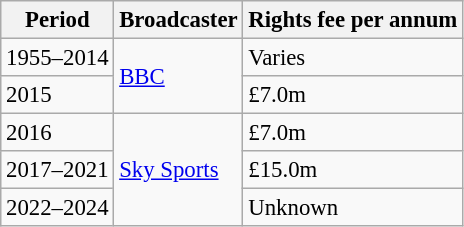<table class="wikitable plainrowheaders sortable" style="font-size:95%">
<tr>
<th scope="col">Period</th>
<th>Broadcaster</th>
<th>Rights fee per annum</th>
</tr>
<tr>
<td>1955–2014</td>
<td rowspan="2"><a href='#'>BBC</a></td>
<td>Varies</td>
</tr>
<tr>
<td>2015</td>
<td>£7.0m</td>
</tr>
<tr>
<td>2016</td>
<td rowspan="3"><a href='#'>Sky Sports</a></td>
<td>£7.0m</td>
</tr>
<tr>
<td>2017–2021</td>
<td>£15.0m</td>
</tr>
<tr>
<td>2022–2024</td>
<td>Unknown</td>
</tr>
</table>
